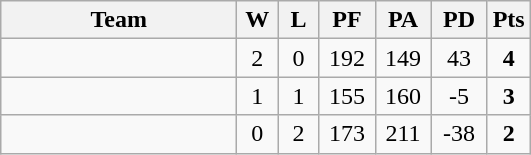<table class="wikitable" style="text-align:center;">
<tr>
<th width=150>Team</th>
<th width=20>W</th>
<th width=20>L</th>
<th width=30>PF</th>
<th width=30>PA</th>
<th width=30>PD</th>
<th width=20>Pts</th>
</tr>
<tr>
<td align="left"></td>
<td>2</td>
<td>0</td>
<td>192</td>
<td>149</td>
<td>43</td>
<td><strong>4</strong></td>
</tr>
<tr>
<td align="left"></td>
<td>1</td>
<td>1</td>
<td>155</td>
<td>160</td>
<td>-5</td>
<td><strong>3</strong></td>
</tr>
<tr>
<td align="left"></td>
<td>0</td>
<td>2</td>
<td>173</td>
<td>211</td>
<td>-38</td>
<td><strong>2</strong></td>
</tr>
</table>
